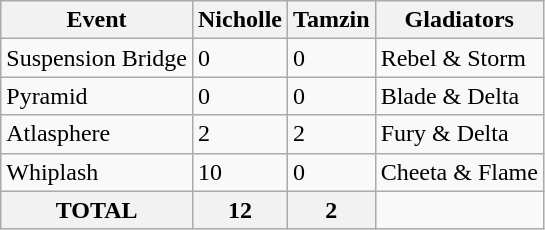<table class="wikitable">
<tr>
<th>Event</th>
<th>Nicholle</th>
<th>Tamzin</th>
<th>Gladiators</th>
</tr>
<tr>
<td>Suspension Bridge</td>
<td>0</td>
<td>0</td>
<td>Rebel & Storm</td>
</tr>
<tr>
<td>Pyramid</td>
<td>0</td>
<td>0</td>
<td>Blade & Delta</td>
</tr>
<tr>
<td>Atlasphere</td>
<td>2</td>
<td>2</td>
<td>Fury & Delta</td>
</tr>
<tr>
<td>Whiplash</td>
<td>10</td>
<td>0</td>
<td>Cheeta & Flame</td>
</tr>
<tr>
<th>TOTAL</th>
<th>12</th>
<th>2</th>
</tr>
</table>
